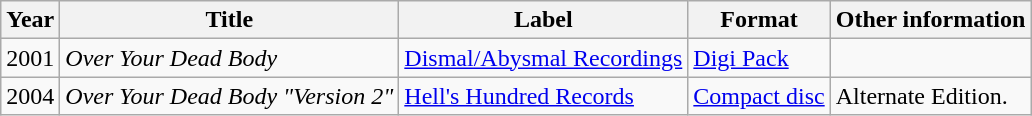<table class="wikitable">
<tr>
<th>Year</th>
<th>Title</th>
<th>Label</th>
<th>Format</th>
<th>Other information</th>
</tr>
<tr>
<td>2001</td>
<td><em>Over Your Dead Body</em></td>
<td><a href='#'>Dismal/Abysmal Recordings</a></td>
<td><a href='#'>Digi Pack</a></td>
<td></td>
</tr>
<tr>
<td>2004</td>
<td><em>Over Your Dead Body "Version 2"</em></td>
<td><a href='#'>Hell's Hundred Records</a></td>
<td><a href='#'>Compact disc</a></td>
<td>Alternate Edition.</td>
</tr>
</table>
